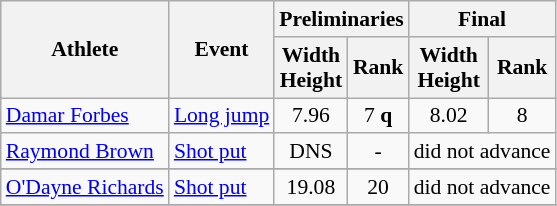<table class=wikitable style="font-size:90%;">
<tr>
<th rowspan="2">Athlete</th>
<th rowspan="2">Event</th>
<th colspan="2">Preliminaries</th>
<th colspan="2">Final</th>
</tr>
<tr>
<th>Width<br>Height</th>
<th>Rank</th>
<th>Width<br>Height</th>
<th>Rank</th>
</tr>
<tr style="border-top: single;">
<td><a href='#'>Damar Forbes</a></td>
<td><a href='#'>Long jump</a></td>
<td align=center>7.96</td>
<td align=center>7 <strong>q</strong></td>
<td align=center>8.02</td>
<td align=center>8</td>
</tr>
<tr style="border-top: single;">
<td><a href='#'>Raymond Brown</a></td>
<td><a href='#'>Shot put</a></td>
<td align=center>DNS</td>
<td align=center>-</td>
<td colspan=2>did not advance</td>
</tr>
<tr style="border-top: single;">
</tr>
<tr style="border-top: single;">
<td><a href='#'>O'Dayne Richards</a></td>
<td><a href='#'>Shot put</a></td>
<td align=center>19.08</td>
<td align=center>20</td>
<td colspan=2>did not advance</td>
</tr>
<tr style="border-top: single;">
</tr>
</table>
